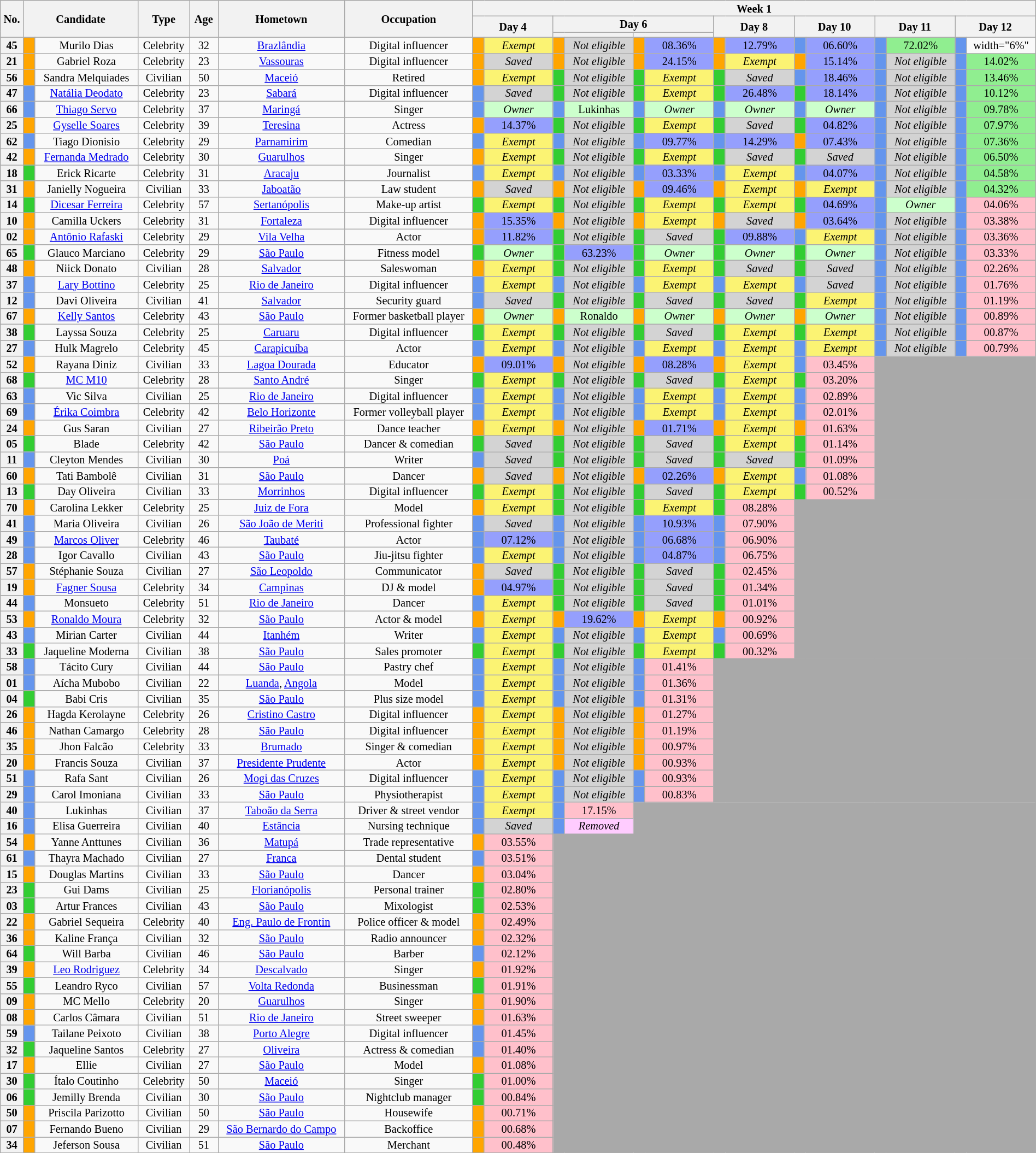<table class="wikitable" style="text-align:center; font-size:85%; width:100%; line-height:13px;">
<tr>
<th rowspan="03" width="1.00%">No.</th>
<th rowspan="03" width="15.0%" colspan="2">Candidate</th>
<th rowspan="03" width="4.00%">Type</th>
<th rowspan="03" width="2.50%">Age</th>
<th rowspan="03" width="10.0%">Hometown</th>
<th rowspan="03" width="10.0%">Occupation</th>
<th colspan="14" width="42.0%">Week 1</th>
</tr>
<tr>
<th rowspan="2" width="7.00%" colspan="2">Day 4</th>
<th colspan="4" width="14.0%">Day 6</th>
<th rowspan="2" width="7.00%" colspan="2">Day 8</th>
<th rowspan="2" width="7.00%" colspan="2">Day 10</th>
<th rowspan="2" width="7.00%" colspan="2">Day 11</th>
<th rowspan="2" width="7.00%" colspan="2">Day 12</th>
</tr>
<tr>
<th colspan="2" width="7%"></th>
<th colspan="2" width="7%"></th>
</tr>
<tr>
<th>45</th>
<td width="1%" bgcolor=FFA500></td>
<td width="9%">Murilo Dias</td>
<td>Celebrity</td>
<td>32</td>
<td><a href='#'>Brazlândia</a></td>
<td>Digital influencer</td>
<td width="1%" bgcolor=FFA500></td>
<td width="6%" bgcolor=FBF373><em>Exempt</em></td>
<td width="1%" bgcolor=FFA500></td>
<td width="6%" bgcolor=D3D3D3><em>Not eligible</em></td>
<td width="1%" bgcolor=FFA500></td>
<td width="6%" bgcolor=959FFD>08.36%</td>
<td width="1%" bgcolor=FFA500></td>
<td width="6%" bgcolor=959FFD>12.79%</td>
<td width="1%" bgcolor=6495ED></td>
<td width="6%" bgcolor=959FFD>06.60%</td>
<td width="1%" bgcolor=6495ED></td>
<td width="6%" bgcolor=90EE90>72.02%</td>
<td width="1%" bgcolor=6495ED></td>
<td>width="6%" </td>
</tr>
<tr>
<th>21</th>
<td bgcolor=FFA500></td>
<td>Gabriel Roza</td>
<td>Celebrity</td>
<td>23</td>
<td><a href='#'>Vassouras</a></td>
<td>Digital influencer</td>
<td bgcolor=FFA500></td>
<td bgcolor=D3D3D3><em>Saved</em></td>
<td bgcolor=FFA500></td>
<td bgcolor=D3D3D3><em>Not eligible</em></td>
<td bgcolor=FFA500></td>
<td bgcolor=959FFD>24.15%</td>
<td bgcolor=FFA500></td>
<td bgcolor=FBF373><em>Exempt</em></td>
<td bgcolor=FFA500></td>
<td bgcolor=959FFD>15.14%</td>
<td bgcolor=6495ED></td>
<td bgcolor=D3D3D3><em>Not eligible</em></td>
<td bgcolor=6495ED></td>
<td bgcolor=90EE90>14.02%</td>
</tr>
<tr>
<th>56</th>
<td bgcolor=FFA500></td>
<td>Sandra Melquiades</td>
<td>Civilian</td>
<td>50</td>
<td><a href='#'>Maceió</a></td>
<td>Retired</td>
<td bgcolor=FFA500></td>
<td bgcolor=FBF373><em>Exempt</em></td>
<td bgcolor=32CD32></td>
<td bgcolor=D3D3D3><em>Not eligible</em></td>
<td bgcolor=32CD32></td>
<td bgcolor=FBF373><em>Exempt</em></td>
<td bgcolor=32CD32></td>
<td bgcolor=D3D3D3><em>Saved</em></td>
<td bgcolor=6495ED></td>
<td bgcolor=959FFD>18.46%</td>
<td bgcolor=6495ED></td>
<td bgcolor=D3D3D3><em>Not eligible</em></td>
<td bgcolor=6495ED></td>
<td bgcolor=90EE90>13.46%</td>
</tr>
<tr>
<th>47</th>
<td bgcolor=6495ED></td>
<td><a href='#'>Natália Deodato</a></td>
<td>Celebrity</td>
<td>23</td>
<td><a href='#'>Sabará</a></td>
<td>Digital influencer</td>
<td bgcolor=6495ED></td>
<td bgcolor=D3D3D3><em>Saved</em></td>
<td bgcolor=32CD32></td>
<td bgcolor=D3D3D3><em>Not eligible</em></td>
<td bgcolor=32CD32></td>
<td bgcolor=FBF373><em>Exempt</em></td>
<td bgcolor=32CD32></td>
<td bgcolor=959FFD>26.48%</td>
<td bgcolor=32CD32></td>
<td bgcolor=959FFD>18.14%</td>
<td bgcolor=6495ED></td>
<td bgcolor=D3D3D3><em>Not eligible</em></td>
<td bgcolor=6495ED></td>
<td bgcolor=90EE90>10.12%</td>
</tr>
<tr>
<th>66</th>
<td bgcolor=6495ED></td>
<td><a href='#'>Thiago Servo</a></td>
<td>Celebrity</td>
<td>37</td>
<td><a href='#'>Maringá</a></td>
<td>Singer</td>
<td bgcolor=6495ED></td>
<td bgcolor=CCFFCC><em>Owner</em></td>
<td bgcolor=6495ED></td>
<td bgcolor=CCFFCC>Lukinhas</td>
<td bgcolor=6495ED></td>
<td bgcolor=CCFFCC><em>Owner</em></td>
<td bgcolor=6495ED></td>
<td bgcolor=CCFFCC><em>Owner</em></td>
<td bgcolor=6495ED></td>
<td bgcolor=CCFFCC><em>Owner</em></td>
<td bgcolor=6495ED></td>
<td bgcolor=D3D3D3><em>Not eligible</em></td>
<td bgcolor=6495ED></td>
<td bgcolor=90EE90>09.78%</td>
</tr>
<tr>
<th>25</th>
<td bgcolor=FFA500></td>
<td><a href='#'>Gyselle Soares</a></td>
<td>Celebrity</td>
<td>39</td>
<td><a href='#'>Teresina</a></td>
<td>Actress</td>
<td bgcolor=FFA500></td>
<td bgcolor=959FFD>14.37%</td>
<td bgcolor=32CD32></td>
<td bgcolor=D3D3D3><em>Not eligible</em></td>
<td bgcolor=32CD32></td>
<td bgcolor=FBF373><em>Exempt</em></td>
<td bgcolor=32CD32></td>
<td bgcolor=D3D3D3><em>Saved</em></td>
<td bgcolor=32CD32></td>
<td bgcolor=959FFD>04.82%</td>
<td bgcolor=6495ED></td>
<td bgcolor=D3D3D3><em>Not eligible</em></td>
<td bgcolor=6495ED></td>
<td bgcolor=90EE90>07.97%</td>
</tr>
<tr>
<th>62</th>
<td bgcolor=6495ED></td>
<td>Tiago Dionisio</td>
<td>Celebrity</td>
<td>29</td>
<td><a href='#'>Parnamirim</a></td>
<td>Comedian</td>
<td bgcolor=6495ED></td>
<td bgcolor=FBF373><em>Exempt</em></td>
<td bgcolor=6495ED></td>
<td bgcolor=D3D3D3><em>Not eligible</em></td>
<td bgcolor=6495ED></td>
<td bgcolor=959FFD>09.77%</td>
<td bgcolor=6495ED></td>
<td bgcolor=959FFD>14.29%</td>
<td bgcolor=FFA500></td>
<td bgcolor=959FFD>07.43%</td>
<td bgcolor=6495ED></td>
<td bgcolor=D3D3D3><em>Not eligible</em></td>
<td bgcolor=6495ED></td>
<td bgcolor=90EE90>07.36%</td>
</tr>
<tr>
<th>42</th>
<td bgcolor=FFA500></td>
<td><a href='#'>Fernanda Medrado</a></td>
<td>Celebrity</td>
<td>30</td>
<td><a href='#'>Guarulhos</a></td>
<td>Singer</td>
<td bgcolor=FFA500></td>
<td bgcolor=FBF373><em>Exempt</em></td>
<td bgcolor=32CD32></td>
<td bgcolor=D3D3D3><em>Not eligible</em></td>
<td bgcolor=32CD32></td>
<td bgcolor=FBF373><em>Exempt</em></td>
<td bgcolor=32CD32></td>
<td bgcolor=D3D3D3><em>Saved</em></td>
<td bgcolor=32CD32></td>
<td bgcolor=D3D3D3><em>Saved</em></td>
<td bgcolor=6495ED></td>
<td bgcolor=D3D3D3><em>Not eligible</em></td>
<td bgcolor=6495ED></td>
<td bgcolor=90EE90>06.50%</td>
</tr>
<tr>
<th>18</th>
<td bgcolor=32CD32></td>
<td>Erick Ricarte</td>
<td>Celebrity</td>
<td>31</td>
<td><a href='#'>Aracaju</a></td>
<td>Journalist</td>
<td bgcolor=6495ED></td>
<td bgcolor=FBF373><em>Exempt</em></td>
<td bgcolor=6495ED></td>
<td bgcolor=D3D3D3><em>Not eligible</em></td>
<td bgcolor=6495ED></td>
<td bgcolor=959FFD>03.33%</td>
<td bgcolor=6495ED></td>
<td bgcolor=FBF373><em>Exempt</em></td>
<td bgcolor=6495ED></td>
<td bgcolor=959FFD>04.07%</td>
<td bgcolor=6495ED></td>
<td bgcolor=D3D3D3><em>Not eligible</em></td>
<td bgcolor=6495ED></td>
<td bgcolor=90EE90>04.58%</td>
</tr>
<tr>
<th>31</th>
<td bgcolor=FFA500></td>
<td>Janielly Nogueira</td>
<td>Civilian</td>
<td>33</td>
<td><a href='#'>Jaboatão</a></td>
<td>Law student</td>
<td bgcolor=FFA500></td>
<td bgcolor=D3D3D3><em>Saved</em></td>
<td bgcolor=FFA500></td>
<td bgcolor=D3D3D3><em>Not eligible</em></td>
<td bgcolor=FFA500></td>
<td bgcolor=959FFD>09.46%</td>
<td bgcolor=FFA500></td>
<td bgcolor=FBF373><em>Exempt</em></td>
<td bgcolor=FFA500></td>
<td bgcolor=FBF373><em>Exempt</em></td>
<td bgcolor=6495ED></td>
<td bgcolor=D3D3D3><em>Not eligible</em></td>
<td bgcolor=6495ED></td>
<td bgcolor=90EE90>04.32%</td>
</tr>
<tr>
<th>14</th>
<td bgcolor=32CD32></td>
<td><a href='#'>Dicesar Ferreira</a></td>
<td>Celebrity</td>
<td>57</td>
<td><a href='#'>Sertanópolis</a></td>
<td>Make-up artist</td>
<td bgcolor=32CD32></td>
<td bgcolor=FBF373><em>Exempt</em></td>
<td bgcolor=32CD32></td>
<td bgcolor=D3D3D3><em>Not eligible</em></td>
<td bgcolor=32CD32></td>
<td bgcolor=FBF373><em>Exempt</em></td>
<td bgcolor=32CD32></td>
<td bgcolor=FBF373><em>Exempt</em></td>
<td bgcolor=32CD32></td>
<td bgcolor=959FFD>04.69%</td>
<td bgcolor=6495ED></td>
<td bgcolor=CCFFCC><em>Owner</em></td>
<td bgcolor=6495ED></td>
<td bgcolor=FFC0CB>04.06%</td>
</tr>
<tr>
<th>10</th>
<td bgcolor=FFA500></td>
<td>Camilla Uckers</td>
<td>Celebrity</td>
<td>31</td>
<td><a href='#'>Fortaleza</a></td>
<td>Digital influencer</td>
<td bgcolor=FFA500></td>
<td bgcolor=959FFD>15.35%</td>
<td bgcolor=FFA500></td>
<td bgcolor=D3D3D3><em>Not eligible</em></td>
<td bgcolor=FFA500></td>
<td bgcolor=FBF373><em>Exempt</em></td>
<td bgcolor=FFA500></td>
<td bgcolor=D3D3D3><em>Saved</em></td>
<td bgcolor=FFA500></td>
<td bgcolor=959FFD>03.64%</td>
<td bgcolor=6495ED></td>
<td bgcolor=D3D3D3><em>Not eligible</em></td>
<td bgcolor=6495ED></td>
<td bgcolor=FFC0CB>03.38%</td>
</tr>
<tr>
<th>02</th>
<td width="1%" bgcolor=FFA500></td>
<td><a href='#'>Antônio Rafaski</a></td>
<td>Celebrity</td>
<td>29</td>
<td><a href='#'>Vila Velha</a></td>
<td>Actor</td>
<td bgcolor=FFA500></td>
<td bgcolor=959FFD>11.82%</td>
<td bgcolor=32CD32></td>
<td bgcolor=D3D3D3><em>Not eligible</em></td>
<td bgcolor=32CD32></td>
<td bgcolor=D3D3D3><em>Saved</em></td>
<td bgcolor=32CD32></td>
<td bgcolor=959FFD>09.88%</td>
<td bgcolor=6495ED></td>
<td bgcolor=FBF373><em>Exempt</em></td>
<td bgcolor=6495ED></td>
<td bgcolor=D3D3D3><em>Not eligible</em></td>
<td bgcolor=6495ED></td>
<td bgcolor=FFC0CB>03.36%</td>
</tr>
<tr>
<th>65</th>
<td bgcolor=32CD32></td>
<td>Glauco Marciano</td>
<td>Celebrity</td>
<td>29</td>
<td><a href='#'>São Paulo</a></td>
<td>Fitness model</td>
<td bgcolor=32CD32></td>
<td bgcolor=CCFFCC><em>Owner</em></td>
<td bgcolor=32CD32></td>
<td bgcolor=959FFD>63.23%</td>
<td bgcolor=32CD32></td>
<td bgcolor=CCFFCC><em>Owner</em></td>
<td bgcolor=32CD32></td>
<td bgcolor=CCFFCC><em>Owner</em></td>
<td bgcolor=32CD32></td>
<td bgcolor=CCFFCC><em>Owner</em></td>
<td bgcolor=6495ED></td>
<td bgcolor=D3D3D3><em>Not eligible</em></td>
<td bgcolor=6495ED></td>
<td bgcolor=FFC0CB>03.33%</td>
</tr>
<tr>
<th>48</th>
<td bgcolor=FFA500></td>
<td>Niick Donato</td>
<td>Civilian</td>
<td>28</td>
<td><a href='#'>Salvador</a></td>
<td>Saleswoman</td>
<td bgcolor=FFA500></td>
<td bgcolor=FBF373><em>Exempt</em></td>
<td bgcolor=32CD32></td>
<td bgcolor=D3D3D3><em>Not eligible</em></td>
<td bgcolor=32CD32></td>
<td bgcolor=FBF373><em>Exempt</em></td>
<td bgcolor=32CD32></td>
<td bgcolor=D3D3D3><em>Saved</em></td>
<td bgcolor=32CD32></td>
<td bgcolor=D3D3D3><em>Saved</em></td>
<td bgcolor=6495ED></td>
<td bgcolor=D3D3D3><em>Not eligible</em></td>
<td bgcolor=6495ED></td>
<td bgcolor=FFC0CB>02.26%</td>
</tr>
<tr>
<th>37</th>
<td bgcolor=6495ED></td>
<td><a href='#'>Lary Bottino</a></td>
<td>Celebrity</td>
<td>25</td>
<td><a href='#'>Rio de Janeiro</a></td>
<td>Digital influencer</td>
<td bgcolor=6495ED></td>
<td bgcolor=FBF373><em>Exempt</em></td>
<td bgcolor=6495ED></td>
<td bgcolor=D3D3D3><em>Not eligible</em></td>
<td bgcolor=6495ED></td>
<td bgcolor=FBF373><em>Exempt</em></td>
<td bgcolor=6495ED></td>
<td bgcolor=FBF373><em>Exempt</em></td>
<td bgcolor=6495ED></td>
<td bgcolor=D3D3D3><em>Saved</em></td>
<td bgcolor=6495ED></td>
<td bgcolor=D3D3D3><em>Not eligible</em></td>
<td bgcolor=6495ED></td>
<td bgcolor=FFC0CB>01.76%</td>
</tr>
<tr>
<th>12</th>
<td bgcolor=6495ED></td>
<td>Davi Oliveira</td>
<td>Civilian</td>
<td>41</td>
<td><a href='#'>Salvador</a></td>
<td>Security guard</td>
<td bgcolor=6495ED></td>
<td bgcolor=D3D3D3><em>Saved</em></td>
<td bgcolor=32CD32></td>
<td bgcolor=D3D3D3><em>Not eligible</em></td>
<td bgcolor=32CD32></td>
<td bgcolor=D3D3D3><em>Saved</em></td>
<td bgcolor=32CD32></td>
<td bgcolor=D3D3D3><em>Saved</em></td>
<td bgcolor=32CD32></td>
<td bgcolor=FBF373><em>Exempt</em></td>
<td bgcolor=6495ED></td>
<td bgcolor=D3D3D3><em>Not eligible</em></td>
<td bgcolor=6495ED></td>
<td bgcolor=FFC0CB>01.19%</td>
</tr>
<tr>
<th>67</th>
<td bgcolor=FFA500></td>
<td><a href='#'>Kelly Santos</a></td>
<td>Celebrity</td>
<td>43</td>
<td><a href='#'>São Paulo</a></td>
<td nowrap>Former basketball player</td>
<td bgcolor=FFA500></td>
<td bgcolor=CCFFCC><em>Owner</em></td>
<td bgcolor=FFA500></td>
<td bgcolor=CCFFCC>Ronaldo</td>
<td bgcolor=FFA500></td>
<td bgcolor=CCFFCC><em>Owner</em></td>
<td bgcolor=FFA500></td>
<td bgcolor=CCFFCC><em>Owner</em></td>
<td bgcolor=FFA500></td>
<td bgcolor=CCFFCC><em>Owner</em></td>
<td bgcolor=6495ED></td>
<td bgcolor=D3D3D3><em>Not eligible</em></td>
<td bgcolor=6495ED></td>
<td bgcolor=FFC0CB>00.89%</td>
</tr>
<tr>
<th>38</th>
<td bgcolor=32CD32></td>
<td>Layssa Souza</td>
<td>Celebrity</td>
<td>25</td>
<td><a href='#'>Caruaru</a></td>
<td>Digital influencer</td>
<td bgcolor=32CD32></td>
<td bgcolor=FBF373><em>Exempt</em></td>
<td bgcolor=32CD32></td>
<td bgcolor=D3D3D3><em>Not eligible</em></td>
<td bgcolor=32CD32></td>
<td bgcolor=D3D3D3><em>Saved</em></td>
<td bgcolor=32CD32></td>
<td bgcolor=FBF373><em>Exempt</em></td>
<td bgcolor=32CD32></td>
<td bgcolor=FBF373><em>Exempt</em></td>
<td bgcolor=6495ED></td>
<td bgcolor=D3D3D3><em>Not eligible</em></td>
<td bgcolor=6495ED></td>
<td bgcolor=FFC0CB>00.87%</td>
</tr>
<tr>
<th>27</th>
<td bgcolor=6495ED></td>
<td>Hulk Magrelo</td>
<td>Celebrity</td>
<td>45</td>
<td><a href='#'>Carapicuíba</a></td>
<td>Actor</td>
<td bgcolor=6495ED></td>
<td bgcolor=FBF373><em>Exempt</em></td>
<td bgcolor=6495ED></td>
<td bgcolor=D3D3D3><em>Not eligible</em></td>
<td bgcolor=6495ED></td>
<td bgcolor=FBF373><em>Exempt</em></td>
<td bgcolor=6495ED></td>
<td bgcolor=FBF373><em>Exempt</em></td>
<td bgcolor=6495ED></td>
<td bgcolor=FBF373><em>Exempt</em></td>
<td bgcolor=6495ED></td>
<td bgcolor=D3D3D3><em>Not eligible</em></td>
<td bgcolor=6495ED></td>
<td bgcolor=FFC0CB>00.79%</td>
</tr>
<tr>
<th>52</th>
<td bgcolor=FFA500></td>
<td>Rayana Diniz</td>
<td>Civilian</td>
<td>33</td>
<td><a href='#'>Lagoa Dourada</a></td>
<td>Educator</td>
<td bgcolor=FFA500></td>
<td bgcolor=959FFD>09.01%</td>
<td bgcolor=FFA500></td>
<td bgcolor=D3D3D3><em>Not eligible</em></td>
<td bgcolor=FFA500></td>
<td bgcolor=959FFD>08.28%</td>
<td bgcolor=FFA500></td>
<td bgcolor=FBF373><em>Exempt</em></td>
<td bgcolor=6495ED></td>
<td bgcolor=FFC0CB>03.45%</td>
<td bgcolor=A9A9A9 rowspan=9 colspan=4></td>
</tr>
<tr>
<th>68</th>
<td bgcolor=32CD32></td>
<td><a href='#'>MC M10</a></td>
<td>Celebrity</td>
<td>28</td>
<td><a href='#'>Santo André</a></td>
<td>Singer</td>
<td bgcolor=32CD32></td>
<td bgcolor=FBF373><em>Exempt</em></td>
<td bgcolor=32CD32></td>
<td bgcolor=D3D3D3><em>Not eligible</em></td>
<td bgcolor=32CD32></td>
<td bgcolor=D3D3D3><em>Saved</em></td>
<td bgcolor=32CD32></td>
<td bgcolor=FBF373><em>Exempt</em></td>
<td bgcolor=32CD32></td>
<td bgcolor=FFC0CB>03.20%</td>
</tr>
<tr>
<th>63</th>
<td bgcolor=6495ED></td>
<td>Vic Silva</td>
<td>Civilian</td>
<td>25</td>
<td><a href='#'>Rio de Janeiro</a></td>
<td>Digital influencer</td>
<td bgcolor=6495ED></td>
<td bgcolor=FBF373><em>Exempt</em></td>
<td bgcolor=6495ED></td>
<td bgcolor=D3D3D3><em>Not eligible</em></td>
<td bgcolor=6495ED></td>
<td bgcolor=FBF373><em>Exempt</em></td>
<td bgcolor=6495ED></td>
<td bgcolor=FBF373><em>Exempt</em></td>
<td bgcolor=6495ED></td>
<td bgcolor=FFC0CB>02.89%</td>
</tr>
<tr>
<th>69</th>
<td bgcolor=6495ED></td>
<td><a href='#'>Érika Coimbra</a></td>
<td>Celebrity</td>
<td>42</td>
<td><a href='#'>Belo Horizonte</a></td>
<td>Former volleyball player</td>
<td bgcolor=6495ED></td>
<td bgcolor=FBF373><em>Exempt</em></td>
<td bgcolor=6495ED></td>
<td bgcolor=D3D3D3><em>Not eligible</em></td>
<td bgcolor=6495ED></td>
<td bgcolor=FBF373><em>Exempt</em></td>
<td bgcolor=6495ED></td>
<td bgcolor=FBF373><em>Exempt</em></td>
<td bgcolor=6495ED></td>
<td bgcolor=FFC0CB>02.01%</td>
</tr>
<tr>
<th>24</th>
<td bgcolor=FFA500></td>
<td>Gus Saran</td>
<td>Civilian</td>
<td>27</td>
<td><a href='#'>Ribeirão Preto</a></td>
<td>Dance teacher</td>
<td bgcolor=FFA500></td>
<td bgcolor=FBF373><em>Exempt</em></td>
<td bgcolor=FFA500></td>
<td bgcolor=D3D3D3><em>Not eligible</em></td>
<td bgcolor=FFA500></td>
<td bgcolor=959FFD>01.71%</td>
<td bgcolor=FFA500></td>
<td bgcolor=FBF373><em>Exempt</em></td>
<td bgcolor=FFA500></td>
<td bgcolor=FFC0CB>01.63%</td>
</tr>
<tr>
<th>05</th>
<td bgcolor=32CD32></td>
<td>Blade</td>
<td>Celebrity</td>
<td>42</td>
<td><a href='#'>São Paulo</a></td>
<td>Dancer & comedian</td>
<td bgcolor=32CD32></td>
<td bgcolor=D3D3D3><em>Saved</em></td>
<td bgcolor=32CD32></td>
<td bgcolor=D3D3D3><em>Not eligible</em></td>
<td bgcolor=32CD32></td>
<td bgcolor=D3D3D3><em>Saved</em></td>
<td bgcolor=32CD32></td>
<td bgcolor=FBF373><em>Exempt</em></td>
<td bgcolor=32CD32></td>
<td bgcolor=FFC0CB>01.14%</td>
</tr>
<tr>
<th>11</th>
<td bgcolor=6495ED></td>
<td>Cleyton Mendes</td>
<td>Civilian</td>
<td>30</td>
<td><a href='#'>Poá</a></td>
<td>Writer</td>
<td bgcolor=6495ED></td>
<td bgcolor=D3D3D3><em>Saved</em></td>
<td bgcolor=32CD32></td>
<td bgcolor=D3D3D3><em>Not eligible</em></td>
<td bgcolor=32CD32></td>
<td bgcolor=D3D3D3><em>Saved</em></td>
<td bgcolor=32CD32></td>
<td bgcolor=D3D3D3><em>Saved</em></td>
<td bgcolor=32CD32></td>
<td bgcolor=FFC0CB>01.09%</td>
</tr>
<tr>
<th>60</th>
<td bgcolor=FFA500></td>
<td>Tati Bambolê</td>
<td>Civilian</td>
<td>31</td>
<td><a href='#'>São Paulo</a></td>
<td>Dancer</td>
<td bgcolor=FFA500></td>
<td bgcolor=D3D3D3><em>Saved</em></td>
<td bgcolor=FFA500></td>
<td bgcolor=D3D3D3><em>Not eligible</em></td>
<td bgcolor=FFA500></td>
<td bgcolor=959FFD>02.26%</td>
<td bgcolor=FFA500></td>
<td bgcolor=FBF373><em>Exempt</em></td>
<td bgcolor=6495ED></td>
<td bgcolor=FFC0CB>01.08%</td>
</tr>
<tr>
<th>13</th>
<td bgcolor=32CD32></td>
<td>Day Oliveira</td>
<td>Civilian</td>
<td>33</td>
<td><a href='#'>Morrinhos</a></td>
<td>Digital influencer</td>
<td bgcolor=32CD32></td>
<td bgcolor=FBF373><em>Exempt</em></td>
<td bgcolor=32CD32></td>
<td bgcolor=D3D3D3><em>Not eligible</em></td>
<td bgcolor=32CD32></td>
<td bgcolor=D3D3D3><em>Saved</em></td>
<td bgcolor=32CD32></td>
<td bgcolor=FBF373><em>Exempt</em></td>
<td bgcolor=32CD32></td>
<td bgcolor=FFC0CB>00.52%</td>
</tr>
<tr>
<th>70</th>
<td bgcolor=FFA500></td>
<td>Carolina Lekker</td>
<td>Celebrity</td>
<td>25</td>
<td><a href='#'>Juiz de Fora</a></td>
<td>Model</td>
<td bgcolor=FFA500></td>
<td bgcolor=FBF373><em>Exempt</em></td>
<td bgcolor=32CD32></td>
<td bgcolor=D3D3D3><em>Not eligible</em></td>
<td bgcolor=32CD32></td>
<td bgcolor=FBF373><em>Exempt</em></td>
<td bgcolor=32CD32></td>
<td bgcolor=FFC0CB>08.28%</td>
<td bgcolor=A9A9A9 rowspan=10 colspan=6></td>
</tr>
<tr>
<th>41</th>
<td bgcolor=6495ED></td>
<td>Maria Oliveira</td>
<td>Civilian</td>
<td>26</td>
<td><a href='#'>São João de Meriti</a></td>
<td>Professional fighter</td>
<td bgcolor=6495ED></td>
<td bgcolor=D3D3D3><em>Saved</em></td>
<td bgcolor=6495ED></td>
<td bgcolor=D3D3D3><em>Not eligible</em></td>
<td bgcolor=6495ED></td>
<td bgcolor=959FFD>10.93%</td>
<td bgcolor=6495ED></td>
<td bgcolor=FFC0CB>07.90%</td>
</tr>
<tr>
<th>49</th>
<td bgcolor=6495ED></td>
<td><a href='#'>Marcos Oliver</a></td>
<td>Celebrity</td>
<td>46</td>
<td><a href='#'>Taubaté</a></td>
<td>Actor</td>
<td bgcolor=6495ED></td>
<td bgcolor=959FFD>07.12%</td>
<td bgcolor=6495ED></td>
<td bgcolor=D3D3D3><em>Not eligible</em></td>
<td bgcolor=6495ED></td>
<td bgcolor=959FFD>06.68%</td>
<td bgcolor=6495ED></td>
<td bgcolor=FFC0CB>06.90%</td>
</tr>
<tr>
<th>28</th>
<td bgcolor=6495ED></td>
<td>Igor Cavallo</td>
<td>Civilian</td>
<td>43</td>
<td><a href='#'>São Paulo</a></td>
<td>Jiu-jitsu fighter</td>
<td bgcolor=6495ED></td>
<td bgcolor=FBF373><em>Exempt</em></td>
<td bgcolor=6495ED></td>
<td bgcolor=D3D3D3><em>Not eligible</em></td>
<td bgcolor=6495ED></td>
<td bgcolor=959FFD>04.87%</td>
<td bgcolor=6495ED></td>
<td bgcolor=FFC0CB>06.75%</td>
</tr>
<tr>
<th>57</th>
<td bgcolor=FFA500></td>
<td>Stéphanie Souza</td>
<td>Civilian</td>
<td>27</td>
<td><a href='#'>São Leopoldo</a></td>
<td>Communicator</td>
<td bgcolor=FFA500></td>
<td bgcolor=D3D3D3><em>Saved</em></td>
<td bgcolor=32CD32></td>
<td bgcolor=D3D3D3><em>Not eligible</em></td>
<td bgcolor=32CD32></td>
<td bgcolor=D3D3D3><em>Saved</em></td>
<td bgcolor=32CD32></td>
<td bgcolor=FFC0CB>02.45%</td>
</tr>
<tr>
<th>19</th>
<td bgcolor=FFA500></td>
<td><a href='#'>Fagner Sousa</a></td>
<td>Celebrity</td>
<td>34</td>
<td><a href='#'>Campinas</a></td>
<td>DJ & model</td>
<td bgcolor=FFA500></td>
<td bgcolor=959FFD>04.97%</td>
<td bgcolor=32CD32></td>
<td bgcolor=D3D3D3><em>Not eligible</em></td>
<td bgcolor=32CD32></td>
<td bgcolor=D3D3D3><em>Saved</em></td>
<td bgcolor=32CD32></td>
<td bgcolor=FFC0CB>01.34%</td>
</tr>
<tr>
<th>44</th>
<td bgcolor=6495ED></td>
<td>Monsueto</td>
<td>Celebrity</td>
<td>51</td>
<td><a href='#'>Rio de Janeiro</a></td>
<td>Dancer</td>
<td bgcolor=6495ED></td>
<td bgcolor=FBF373><em>Exempt</em></td>
<td bgcolor=32CD32></td>
<td bgcolor=D3D3D3><em>Not eligible</em></td>
<td bgcolor=32CD32></td>
<td bgcolor=D3D3D3><em>Saved</em></td>
<td bgcolor=32CD32></td>
<td bgcolor=FFC0CB>01.01%</td>
</tr>
<tr>
<th>53</th>
<td bgcolor=FFA500></td>
<td><a href='#'>Ronaldo Moura</a></td>
<td>Celebrity</td>
<td>32</td>
<td><a href='#'>São Paulo</a></td>
<td>Actor & model</td>
<td bgcolor=FFA500></td>
<td bgcolor=FBF373><em>Exempt</em></td>
<td bgcolor=FFA500></td>
<td bgcolor=959FFD>19.62%</td>
<td bgcolor=FFA500></td>
<td bgcolor=FBF373><em>Exempt</em></td>
<td bgcolor=FFA500></td>
<td bgcolor=FFC0CB>00.92%</td>
</tr>
<tr>
<th>43</th>
<td bgcolor=6495ED></td>
<td>Mirian Carter</td>
<td>Civilian</td>
<td>44</td>
<td><a href='#'>Itanhém</a></td>
<td>Writer</td>
<td bgcolor=6495ED></td>
<td bgcolor=FBF373><em>Exempt</em></td>
<td bgcolor=6495ED></td>
<td bgcolor=D3D3D3><em>Not eligible</em></td>
<td bgcolor=6495ED></td>
<td bgcolor=FBF373><em>Exempt</em></td>
<td bgcolor=6495ED></td>
<td bgcolor=FFC0CB>00.69%</td>
</tr>
<tr>
<th>33</th>
<td bgcolor=32CD32></td>
<td nowrap>Jaqueline Moderna</td>
<td>Civilian</td>
<td>38</td>
<td><a href='#'>São Paulo</a></td>
<td>Sales promoter</td>
<td bgcolor=32CD32></td>
<td bgcolor=FBF373><em>Exempt</em></td>
<td bgcolor=32CD32></td>
<td bgcolor=D3D3D3><em>Not eligible</em></td>
<td bgcolor=32CD32></td>
<td bgcolor=FBF373><em>Exempt</em></td>
<td bgcolor=32CD32></td>
<td bgcolor=FFC0CB>00.32%</td>
</tr>
<tr>
<th>58</th>
<td bgcolor=6495ED></td>
<td>Tácito Cury</td>
<td>Civilian</td>
<td>44</td>
<td><a href='#'>São Paulo</a></td>
<td>Pastry chef</td>
<td bgcolor=6495ED></td>
<td bgcolor=FBF373><em>Exempt</em></td>
<td bgcolor=6495ED></td>
<td bgcolor=D3D3D3><em>Not eligible</em></td>
<td bgcolor=6495ED></td>
<td bgcolor=FFC0CB>01.41%</td>
<td bgcolor=A9A9A9 rowspan=9 colspan=8></td>
</tr>
<tr>
<th>01</th>
<td bgcolor=6495ED></td>
<td>Aícha Mubobo</td>
<td>Civilian</td>
<td>22</td>
<td><a href='#'>Luanda</a>, <a href='#'>Angola</a></td>
<td>Model</td>
<td bgcolor=6495ED></td>
<td bgcolor=FBF373><em>Exempt</em></td>
<td bgcolor=6495ED></td>
<td bgcolor=D3D3D3><em>Not eligible</em></td>
<td bgcolor=6495ED></td>
<td bgcolor=FFC0CB>01.36%</td>
</tr>
<tr>
<th>04</th>
<td bgcolor=32CD32></td>
<td>Babi Cris</td>
<td>Civilian</td>
<td>35</td>
<td><a href='#'>São Paulo</a></td>
<td>Plus size model</td>
<td bgcolor=6495ED></td>
<td bgcolor=FBF373><em>Exempt</em></td>
<td bgcolor=6495ED></td>
<td bgcolor=D3D3D3><em>Not eligible</em></td>
<td bgcolor=6495ED></td>
<td bgcolor=FFC0CB>01.31%</td>
</tr>
<tr>
<th>26</th>
<td bgcolor=FFA500></td>
<td>Hagda Kerolayne</td>
<td>Celebrity</td>
<td>26</td>
<td><a href='#'>Cristino Castro</a></td>
<td>Digital influencer</td>
<td bgcolor=FFA500></td>
<td bgcolor=FBF373><em>Exempt</em></td>
<td bgcolor=FFA500></td>
<td bgcolor=D3D3D3><em>Not eligible</em></td>
<td bgcolor=FFA500></td>
<td bgcolor=FFC0CB>01.27%</td>
</tr>
<tr>
<th>46</th>
<td bgcolor=FFA500></td>
<td>Nathan Camargo</td>
<td>Celebrity</td>
<td>28</td>
<td><a href='#'>São Paulo</a></td>
<td>Digital influencer</td>
<td bgcolor=FFA500></td>
<td bgcolor=FBF373><em>Exempt</em></td>
<td bgcolor=FFA500></td>
<td bgcolor=D3D3D3><em>Not eligible</em></td>
<td bgcolor=FFA500></td>
<td bgcolor=FFC0CB>01.19%</td>
</tr>
<tr>
<th>35</th>
<td bgcolor=FFA500></td>
<td>Jhon Falcão</td>
<td>Celebrity</td>
<td>33</td>
<td><a href='#'>Brumado</a></td>
<td>Singer & comedian</td>
<td bgcolor=FFA500></td>
<td bgcolor=FBF373><em>Exempt</em></td>
<td bgcolor=FFA500></td>
<td bgcolor=D3D3D3><em>Not eligible</em></td>
<td bgcolor=FFA500></td>
<td bgcolor=FFC0CB>00.97%</td>
</tr>
<tr>
<th>20</th>
<td bgcolor=FFA500></td>
<td>Francis Souza</td>
<td>Civilian</td>
<td>37</td>
<td><a href='#'>Presidente Prudente</a></td>
<td>Actor</td>
<td bgcolor=FFA500></td>
<td bgcolor=FBF373><em>Exempt</em></td>
<td bgcolor=FFA500></td>
<td bgcolor=D3D3D3><em>Not eligible</em></td>
<td bgcolor=FFA500></td>
<td bgcolor=FFC0CB>00.93%</td>
</tr>
<tr>
<th>51</th>
<td bgcolor=6495ED></td>
<td>Rafa Sant</td>
<td>Civilian</td>
<td>26</td>
<td><a href='#'>Mogi das Cruzes</a></td>
<td>Digital influencer</td>
<td bgcolor=6495ED></td>
<td bgcolor=FBF373><em>Exempt</em></td>
<td bgcolor=6495ED></td>
<td bgcolor=D3D3D3><em>Not eligible</em></td>
<td bgcolor=6495ED></td>
<td bgcolor=FFC0CB>00.93%</td>
</tr>
<tr>
<th>29</th>
<td bgcolor=6495ED></td>
<td>Carol Imoniana</td>
<td>Civilian</td>
<td>33</td>
<td><a href='#'>São Paulo</a></td>
<td>Physiotherapist</td>
<td bgcolor=6495ED></td>
<td bgcolor=FBF373><em>Exempt</em></td>
<td bgcolor=6495ED></td>
<td bgcolor=D3D3D3><em>Not eligible</em></td>
<td bgcolor=6495ED></td>
<td bgcolor=FFC0CB>00.83%</td>
</tr>
<tr>
<th>40</th>
<td bgcolor=6495ED></td>
<td>Lukinhas</td>
<td>Civilian</td>
<td>37</td>
<td><a href='#'>Taboão da Serra</a></td>
<td>Driver & street vendor</td>
<td bgcolor=6495ED></td>
<td bgcolor=FBF373><em>Exempt</em></td>
<td bgcolor=6495ED></td>
<td bgcolor=FFC0CB>17.15%</td>
<td bgcolor=A9A9A9 rowspan=2 colspan=10></td>
</tr>
<tr>
<th>16</th>
<td bgcolor=6495ED></td>
<td>Elisa Guerreira</td>
<td>Civilian</td>
<td>40</td>
<td><a href='#'>Estância</a></td>
<td>Nursing technique</td>
<td bgcolor=6495ED></td>
<td bgcolor=D3D3D3><em>Saved</em></td>
<td bgcolor=6495ED></td>
<td bgcolor=FFCCFF><em>Removed</em></td>
</tr>
<tr>
<th>54</th>
<td bgcolor=FFA500></td>
<td>Yanne Anttunes</td>
<td>Civilian</td>
<td>36</td>
<td><a href='#'>Matupá</a></td>
<td>Trade representative</td>
<td bgcolor=FFA500></td>
<td bgcolor=FFC0CB>03.55%</td>
<td bgcolor=A9A9A9 rowspan=20 colspan=12></td>
</tr>
<tr>
<th>61</th>
<td bgcolor=6495ED></td>
<td>Thayra Machado</td>
<td>Civilian</td>
<td>27</td>
<td><a href='#'>Franca</a></td>
<td>Dental student</td>
<td bgcolor=6495ED></td>
<td bgcolor=FFC0CB>03.51%</td>
</tr>
<tr>
<th>15</th>
<td bgcolor=FFA500></td>
<td>Douglas Martins</td>
<td>Civilian</td>
<td>33</td>
<td><a href='#'>São Paulo</a></td>
<td>Dancer</td>
<td bgcolor=FFA500></td>
<td bgcolor=FFC0CB>03.04%</td>
</tr>
<tr>
<th>23</th>
<td bgcolor=32CD32></td>
<td>Gui Dams</td>
<td>Civilian</td>
<td>25</td>
<td><a href='#'>Florianópolis</a></td>
<td>Personal trainer</td>
<td bgcolor=32CD32></td>
<td bgcolor=FFC0CB>02.80%</td>
</tr>
<tr>
<th>03</th>
<td bgcolor=32CD32></td>
<td>Artur Frances</td>
<td>Civilian</td>
<td>43</td>
<td><a href='#'>São Paulo</a></td>
<td>Mixologist</td>
<td bgcolor=32CD32></td>
<td bgcolor=FFC0CB>02.53%</td>
</tr>
<tr>
<th>22</th>
<td bgcolor=FFA500></td>
<td>Gabriel Sequeira</td>
<td>Celebrity</td>
<td>40</td>
<td><a href='#'>Eng. Paulo de Frontin</a></td>
<td>Police officer & model</td>
<td bgcolor=FFA500></td>
<td bgcolor=FFC0CB>02.49%</td>
</tr>
<tr>
<th>36</th>
<td bgcolor=FFA500></td>
<td>Kaline França</td>
<td>Civilian</td>
<td>32</td>
<td><a href='#'>São Paulo</a></td>
<td>Radio announcer</td>
<td bgcolor=FFA500></td>
<td bgcolor=FFC0CB>02.32%</td>
</tr>
<tr>
<th>64</th>
<td bgcolor=32CD32></td>
<td>Will Barba</td>
<td>Civilian</td>
<td>46</td>
<td><a href='#'>São Paulo</a></td>
<td>Barber</td>
<td bgcolor=6495ED></td>
<td bgcolor=FFC0CB>02.12%</td>
</tr>
<tr>
<th>39</th>
<td bgcolor=FFA500></td>
<td><a href='#'>Leo Rodriguez</a></td>
<td>Celebrity</td>
<td>34</td>
<td><a href='#'>Descalvado</a></td>
<td>Singer</td>
<td bgcolor=FFA500></td>
<td bgcolor=FFC0CB>01.92%</td>
</tr>
<tr>
<th>55</th>
<td bgcolor=32CD32></td>
<td>Leandro Ryco</td>
<td>Civilian</td>
<td>57</td>
<td><a href='#'>Volta Redonda</a></td>
<td>Businessman</td>
<td bgcolor=32CD32></td>
<td bgcolor=FFC0CB>01.91%</td>
</tr>
<tr>
<th>09</th>
<td bgcolor=FFA500></td>
<td>MC Mello</td>
<td>Celebrity</td>
<td>20</td>
<td><a href='#'>Guarulhos</a></td>
<td>Singer</td>
<td bgcolor=FFA500></td>
<td bgcolor=FFC0CB>01.90%</td>
</tr>
<tr>
<th>08</th>
<td bgcolor=FFA500></td>
<td>Carlos Câmara</td>
<td>Civilian</td>
<td>51</td>
<td><a href='#'>Rio de Janeiro</a></td>
<td>Street sweeper</td>
<td bgcolor=FFA500></td>
<td bgcolor=FFC0CB>01.63%</td>
</tr>
<tr>
<th>59</th>
<td bgcolor=6495ED></td>
<td>Tailane Peixoto</td>
<td>Civilian</td>
<td>38</td>
<td><a href='#'>Porto Alegre</a></td>
<td>Digital influencer</td>
<td bgcolor=6495ED></td>
<td bgcolor=FFC0CB>01.45%</td>
</tr>
<tr>
<th>32</th>
<td bgcolor=32CD32></td>
<td>Jaqueline Santos</td>
<td>Celebrity</td>
<td>27</td>
<td><a href='#'>Oliveira</a></td>
<td>Actress & comedian</td>
<td bgcolor=6495ED></td>
<td bgcolor=FFC0CB>01.40%</td>
</tr>
<tr>
<th>17</th>
<td bgcolor=FFA500></td>
<td>Ellie</td>
<td>Civilian</td>
<td>27</td>
<td><a href='#'>São Paulo</a></td>
<td>Model</td>
<td bgcolor=FFA500></td>
<td bgcolor=FFC0CB>01.08%</td>
</tr>
<tr>
<th>30</th>
<td bgcolor=32CD32></td>
<td>Ítalo Coutinho</td>
<td>Celebrity</td>
<td>50</td>
<td><a href='#'>Maceió</a></td>
<td>Singer</td>
<td bgcolor=32CD32></td>
<td bgcolor=FFC0CB>01.00%</td>
</tr>
<tr>
<th>06</th>
<td bgcolor=32CD32></td>
<td>Jemilly Brenda</td>
<td>Civilian</td>
<td>30</td>
<td><a href='#'>São Paulo</a></td>
<td>Nightclub manager</td>
<td bgcolor=32CD32></td>
<td bgcolor=FFC0CB>00.84%</td>
</tr>
<tr>
<th>50</th>
<td bgcolor=FFA500></td>
<td>Priscila Parizotto</td>
<td>Civilian</td>
<td>50</td>
<td><a href='#'>São Paulo</a></td>
<td>Housewife</td>
<td bgcolor=FFA500></td>
<td bgcolor=FFC0CB>00.71%</td>
</tr>
<tr>
<th>07</th>
<td bgcolor=FFA500></td>
<td>Fernando Bueno</td>
<td>Civilian</td>
<td>29</td>
<td nowrap><a href='#'>São Bernardo do Campo</a></td>
<td>Backoffice</td>
<td bgcolor=FFA500></td>
<td bgcolor=FFC0CB>00.68%</td>
</tr>
<tr>
<th>34</th>
<td bgcolor=FFA500></td>
<td>Jeferson Sousa</td>
<td>Civilian</td>
<td>51</td>
<td><a href='#'>São Paulo</a></td>
<td>Merchant</td>
<td bgcolor=FFA500></td>
<td bgcolor=FFC0CB>00.48%</td>
</tr>
</table>
